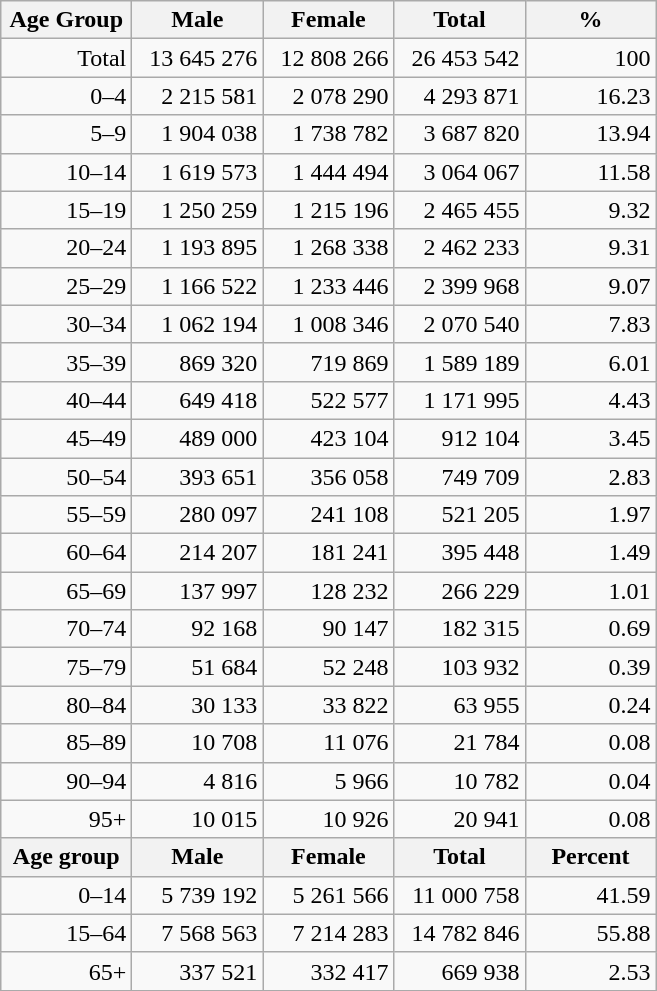<table class="wikitable">
<tr>
<th width="80pt">Age Group</th>
<th width="80pt">Male</th>
<th width="80pt">Female</th>
<th width="80pt">Total</th>
<th width="80pt">%</th>
</tr>
<tr>
<td align="right">Total</td>
<td align="right">13 645 276</td>
<td align="right">12 808 266</td>
<td align="right">26 453 542</td>
<td align="right">100</td>
</tr>
<tr>
<td align="right">0–4</td>
<td align="right">2 215 581</td>
<td align="right">2 078 290</td>
<td align="right">4 293 871</td>
<td align="right">16.23</td>
</tr>
<tr>
<td align="right">5–9</td>
<td align="right">1 904 038</td>
<td align="right">1 738 782</td>
<td align="right">3 687 820</td>
<td align="right">13.94</td>
</tr>
<tr>
<td align="right">10–14</td>
<td align="right">1 619 573</td>
<td align="right">1 444 494</td>
<td align="right">3 064 067</td>
<td align="right">11.58</td>
</tr>
<tr>
<td align="right">15–19</td>
<td align="right">1 250 259</td>
<td align="right">1 215 196</td>
<td align="right">2 465 455</td>
<td align="right">9.32</td>
</tr>
<tr>
<td align="right">20–24</td>
<td align="right">1 193 895</td>
<td align="right">1 268 338</td>
<td align="right">2 462 233</td>
<td align="right">9.31</td>
</tr>
<tr>
<td align="right">25–29</td>
<td align="right">1 166 522</td>
<td align="right">1 233 446</td>
<td align="right">2 399 968</td>
<td align="right">9.07</td>
</tr>
<tr>
<td align="right">30–34</td>
<td align="right">1 062 194</td>
<td align="right">1 008 346</td>
<td align="right">2 070 540</td>
<td align="right">7.83</td>
</tr>
<tr>
<td align="right">35–39</td>
<td align="right">869 320</td>
<td align="right">719 869</td>
<td align="right">1 589 189</td>
<td align="right">6.01</td>
</tr>
<tr>
<td align="right">40–44</td>
<td align="right">649 418</td>
<td align="right">522 577</td>
<td align="right">1 171 995</td>
<td align="right">4.43</td>
</tr>
<tr>
<td align="right">45–49</td>
<td align="right">489 000</td>
<td align="right">423 104</td>
<td align="right">912 104</td>
<td align="right">3.45</td>
</tr>
<tr>
<td align="right">50–54</td>
<td align="right">393 651</td>
<td align="right">356 058</td>
<td align="right">749 709</td>
<td align="right">2.83</td>
</tr>
<tr>
<td align="right">55–59</td>
<td align="right">280 097</td>
<td align="right">241 108</td>
<td align="right">521 205</td>
<td align="right">1.97</td>
</tr>
<tr>
<td align="right">60–64</td>
<td align="right">214 207</td>
<td align="right">181 241</td>
<td align="right">395 448</td>
<td align="right">1.49</td>
</tr>
<tr>
<td align="right">65–69</td>
<td align="right">137 997</td>
<td align="right">128 232</td>
<td align="right">266 229</td>
<td align="right">1.01</td>
</tr>
<tr>
<td align="right">70–74</td>
<td align="right">92 168</td>
<td align="right">90 147</td>
<td align="right">182 315</td>
<td align="right">0.69</td>
</tr>
<tr>
<td align="right">75–79</td>
<td align="right">51 684</td>
<td align="right">52 248</td>
<td align="right">103 932</td>
<td align="right">0.39</td>
</tr>
<tr>
<td align="right">80–84</td>
<td align="right">30 133</td>
<td align="right">33 822</td>
<td align="right">63 955</td>
<td align="right">0.24</td>
</tr>
<tr>
<td align="right">85–89</td>
<td align="right">10 708</td>
<td align="right">11 076</td>
<td align="right">21 784</td>
<td align="right">0.08</td>
</tr>
<tr>
<td align="right">90–94</td>
<td align="right">4 816</td>
<td align="right">5 966</td>
<td align="right">10 782</td>
<td align="right">0.04</td>
</tr>
<tr>
<td align="right">95+</td>
<td align="right">10 015</td>
<td align="right">10 926</td>
<td align="right">20 941</td>
<td align="right">0.08</td>
</tr>
<tr>
<th width="50">Age group</th>
<th width="80pt">Male</th>
<th width="80">Female</th>
<th width="80">Total</th>
<th width="50">Percent</th>
</tr>
<tr>
<td align="right">0–14</td>
<td align="right">5 739 192</td>
<td align="right">5 261 566</td>
<td align="right">11 000 758</td>
<td align="right">41.59</td>
</tr>
<tr>
<td align="right">15–64</td>
<td align="right">7 568 563</td>
<td align="right">7 214 283</td>
<td align="right">14 782 846</td>
<td align="right">55.88</td>
</tr>
<tr>
<td align="right">65+</td>
<td align="right">337 521</td>
<td align="right">332 417</td>
<td align="right">669 938</td>
<td align="right">2.53</td>
</tr>
<tr>
</tr>
</table>
